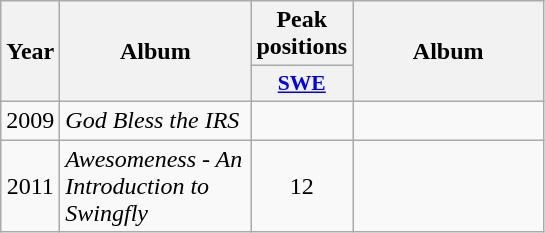<table class="wikitable">
<tr>
<th align="center" rowspan="2" width="10">Year</th>
<th align="center" rowspan="2" width="120">Album</th>
<th align="center" colspan="1" width="20">Peak positions</th>
<th align="center" rowspan="2" width="120">Album</th>
</tr>
<tr>
<th scope="col" style="width:3em;font-size:90%;"><a href='#'>SWE</a><br></th>
</tr>
<tr>
<td style="text-align:center;">2009</td>
<td><em>God Bless the IRS</em></td>
<td style="text-align:center;"></td>
<td><br></td>
</tr>
<tr>
<td style="text-align:center;">2011</td>
<td><em>Awesomeness - An Introduction to Swingfly</em></td>
<td style="text-align:center;">12</td>
<td><br></td>
</tr>
</table>
